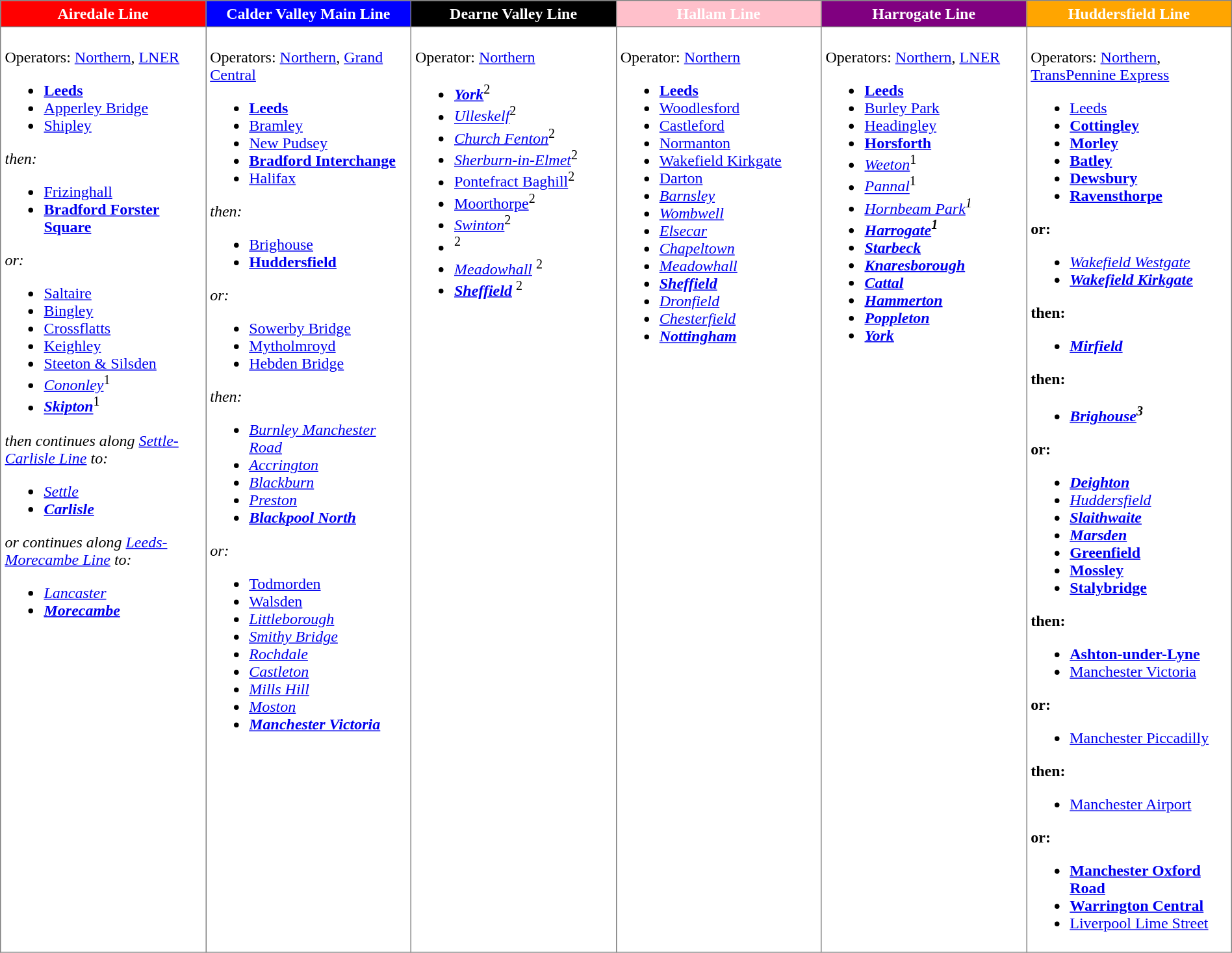<table class="toccolours" border="1" cellpadding="4" cellspacing="2" style="border-collapse: collapse;">
<tr>
<th style="background: red; color: white;" width=16%>Airedale Line</th>
<th style="background: blue; color: white;" width=16%>Calder Valley Main Line</th>
<th style="background: black; color: white;" width=16%>Dearne Valley Line</th>
<th style="background: pink; color: white;" width=16%>Hallam Line</th>
<th style="background: purple; color: white;" width=16%>Harrogate Line</th>
<th style="background: orange; color: white;" width=16%>Huddersfield Line</th>
</tr>
<tr>
<td valign="top"><br>Operators: <a href='#'>Northern</a>, <a href='#'>LNER</a><ul><li><strong><a href='#'>Leeds</a></strong></li><li><a href='#'>Apperley Bridge</a></li><li><a href='#'>Shipley</a></li></ul><em>then:</em><ul><li><a href='#'>Frizinghall</a></li><li><strong><a href='#'>Bradford Forster Square</a></strong></li></ul><em>or:</em><ul><li><a href='#'>Saltaire</a></li><li><a href='#'>Bingley</a></li><li><a href='#'>Crossflatts</a></li><li><a href='#'>Keighley</a></li><li><a href='#'>Steeton & Silsden</a></li><li><em><a href='#'>Cononley</a></em><sup>1</sup></li><li><strong><em><a href='#'>Skipton</a></em></strong><sup>1</sup></li></ul><em>then continues along <a href='#'>Settle-Carlisle Line</a> to:</em><ul><li><em><a href='#'>Settle</a></em></li><li><strong><em><a href='#'>Carlisle</a></em></strong></li></ul><em>or continues along <a href='#'>Leeds-Morecambe Line</a> to:</em><ul><li><em><a href='#'>Lancaster</a></em></li><li><strong><em><a href='#'>Morecambe</a></em></strong></li></ul></td>
<td valign="top"><br>Operators: <a href='#'>Northern</a>, <a href='#'>Grand Central</a><ul><li><strong><a href='#'>Leeds</a></strong></li><li><a href='#'>Bramley</a></li><li><a href='#'>New Pudsey</a></li><li><strong><a href='#'>Bradford Interchange</a></strong></li><li><a href='#'>Halifax</a></li></ul><em>then:</em><ul><li><a href='#'>Brighouse</a></li><li><strong><a href='#'>Huddersfield</a></strong></li></ul><em>or:</em><ul><li><a href='#'>Sowerby Bridge</a></li><li><a href='#'>Mytholmroyd</a></li><li><a href='#'>Hebden Bridge</a></li></ul><em>then:</em><ul><li><em><a href='#'>Burnley Manchester Road</a></em></li><li><em><a href='#'>Accrington</a></em></li><li><em><a href='#'>Blackburn</a></em></li><li><em><a href='#'>Preston</a></em></li><li><strong><em><a href='#'>Blackpool North</a></em></strong></li></ul><em>or:</em><ul><li><a href='#'>Todmorden</a></li><li><a href='#'>Walsden</a></li><li><em><a href='#'>Littleborough</a></em></li><li><em><a href='#'>Smithy Bridge</a></em></li><li><em><a href='#'>Rochdale</a></em></li><li><em><a href='#'>Castleton</a></em></li><li><em><a href='#'>Mills Hill</a></em></li><li><em><a href='#'>Moston</a></em></li><li><strong><em><a href='#'>Manchester Victoria</a></em></strong> </li></ul></td>
<td valign="top"><br>Operator: <a href='#'>Northern</a><ul><li><strong><em><a href='#'>York</a></em></strong><sup>2</sup></li><li><em><a href='#'>Ulleskelf</a></em><sup>2</sup></li><li><em><a href='#'>Church Fenton</a></em><sup>2</sup></li><li><em><a href='#'>Sherburn-in-Elmet</a></em><sup>2</sup></li><li><a href='#'>Pontefract Baghill</a><sup>2</sup></li><li><a href='#'>Moorthorpe</a><sup>2</sup></li><li><em><a href='#'>Swinton</a></em><sup>2</sup></li><li><em> </em><sup>2</sup></li><li><em><a href='#'>Meadowhall</a></em>  <sup>2</sup></li><li><strong><em><a href='#'>Sheffield</a></em></strong>  <sup>2</sup></li></ul></td>
<td valign="top"><br>Operator: <a href='#'>Northern</a><ul><li><strong><a href='#'>Leeds</a></strong></li><li><a href='#'>Woodlesford</a></li><li><a href='#'>Castleford</a></li><li><a href='#'>Normanton</a></li><li><a href='#'>Wakefield Kirkgate</a></li><li><a href='#'>Darton</a></li><li><em><a href='#'>Barnsley</a></em></li><li><em><a href='#'>Wombwell</a></em></li><li><em><a href='#'>Elsecar</a></em></li><li><em><a href='#'>Chapeltown</a></em></li><li><em><a href='#'>Meadowhall</a></em> </li><li><strong><em><a href='#'>Sheffield</a></em></strong> </li><li><em><a href='#'>Dronfield</a></em></li><li><em><a href='#'>Chesterfield</a></em></li><li><strong><em><a href='#'>Nottingham</a></em></strong> </li></ul></td>
<td valign="top"><br>Operators: <a href='#'>Northern</a>, <a href='#'>LNER</a><ul><li><strong><a href='#'>Leeds</a></strong></li><li><a href='#'>Burley Park</a></li><li><a href='#'>Headingley</a></li><li><strong><a href='#'>Horsforth</a></strong></li><li><em><a href='#'>Weeton</a></em><sup>1</sup></li><li><em><a href='#'>Pannal</a></em><sup>1</sup></li><li><em><a href='#'>Hornbeam Park</a><sup>1</sup></em></li><li><strong><em><a href='#'>Harrogate</a><strong><sup>1</sup><em></li><li></em><a href='#'>Starbeck</a><em></li><li></strong><a href='#'></em>Knaresborough<em></a><strong></li><li></em><a href='#'>Cattal</a><em></li><li></em><a href='#'>Hammerton</a><em></li><li></em><a href='#'>Poppleton</a><em></li><li></em></strong><a href='#'>York</a><strong><em></li></ul></td>
<td valign="top"><br>Operators: <a href='#'>Northern</a>, <a href='#'>TransPennine Express</a><ul><li></strong><a href='#'>Leeds</a><strong></li><li><a href='#'>Cottingley</a></li><li><a href='#'>Morley</a></li><li><a href='#'>Batley</a></li><li><a href='#'>Dewsbury</a></li><li><a href='#'>Ravensthorpe</a></li></ul></em>or:<em><ul><li></strong><a href='#'>Wakefield Westgate</a><strong></li><li><a href='#'>Wakefield Kirkgate</a></li></ul></em>then:<em><ul><li><a href='#'>Mirfield</a></li></ul></em>then:<em><ul><li><a href='#'>Brighouse</a><sup>3</sup></li></ul></em>or:<em><ul><li><a href='#'>Deighton</a></li><li></strong><a href='#'>Huddersfield</a><strong></li><li><a href='#'>Slaithwaite</a></li><li><a href='#'>Marsden</a></li><li></em><a href='#'>Greenfield</a><em></li><li></em><a href='#'>Mossley</a><em></li><li></em><a href='#'>Stalybridge</a><em></li></ul></em>then:<em><ul><li></em><a href='#'>Ashton-under-Lyne</a><em></li><li></em></strong><a href='#'>Manchester Victoria</a><strong><em> </li></ul></em>or:<em><ul><li></em></strong><a href='#'>Manchester Piccadilly</a><strong><em> </li></ul></em>then:<em><ul><li></em></strong><a href='#'>Manchester Airport</a><strong><em> </li></ul></em>or:<em><ul><li></em><a href='#'>Manchester Oxford Road</a><em></li><li></em><a href='#'>Warrington Central</a><em></li><li></em></strong><a href='#'>Liverpool Lime Street</a><strong><em> </li></ul></td>
</tr>
</table>
